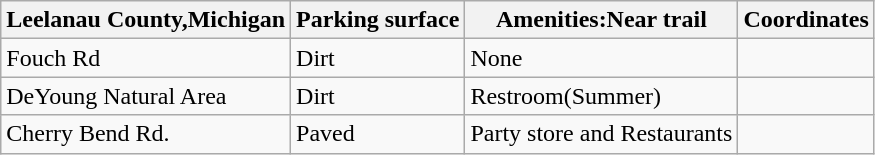<table class="wikitable">
<tr>
<th>Leelanau County,Michigan</th>
<th>Parking surface</th>
<th>Amenities:Near trail</th>
<th>Coordinates</th>
</tr>
<tr>
<td>Fouch Rd</td>
<td>Dirt</td>
<td>None</td>
<td></td>
</tr>
<tr>
<td>DeYoung Natural Area</td>
<td>Dirt</td>
<td>Restroom(Summer)</td>
<td></td>
</tr>
<tr>
<td>Cherry Bend Rd.</td>
<td>Paved</td>
<td>Party store and Restaurants</td>
<td></td>
</tr>
</table>
